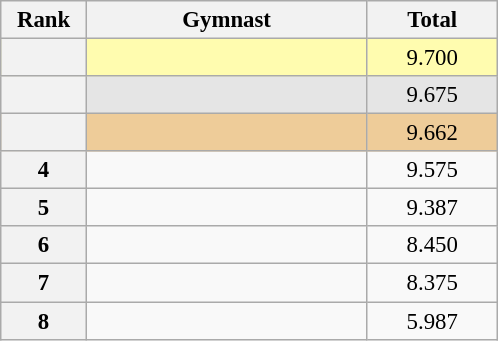<table class="wikitable sortable" style="text-align:center; font-size:95%">
<tr>
<th scope="col" style="width:50px;">Rank</th>
<th scope="col" style="width:180px;">Gymnast</th>
<th scope="col" style="width:80px;">Total</th>
</tr>
<tr style="background:#fffcaf;">
<th scope=row style="text-align:center"></th>
<td style="text-align:left;"></td>
<td>9.700</td>
</tr>
<tr style="background:#e5e5e5;">
<th scope=row style="text-align:center"></th>
<td style="text-align:left;"></td>
<td>9.675</td>
</tr>
<tr style="background:#ec9;">
<th scope=row style="text-align:center"></th>
<td style="text-align:left;"></td>
<td>9.662</td>
</tr>
<tr>
<th scope=row style="text-align:center">4</th>
<td style="text-align:left;"></td>
<td>9.575</td>
</tr>
<tr>
<th scope=row style="text-align:center">5</th>
<td style="text-align:left;"></td>
<td>9.387</td>
</tr>
<tr>
<th scope=row style="text-align:center">6</th>
<td style="text-align:left;"></td>
<td>8.450</td>
</tr>
<tr>
<th scope=row style="text-align:center">7</th>
<td style="text-align:left;"></td>
<td>8.375</td>
</tr>
<tr>
<th scope=row style="text-align:center">8</th>
<td style="text-align:left;"></td>
<td>5.987</td>
</tr>
</table>
